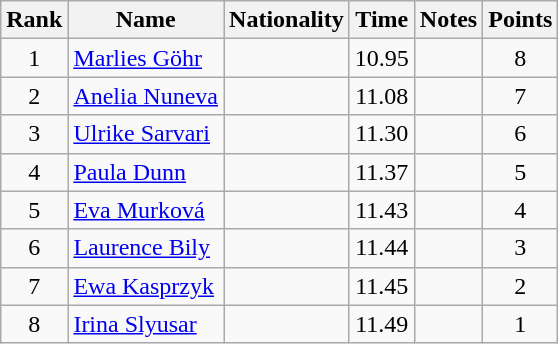<table class="wikitable sortable" style="text-align:center">
<tr>
<th>Rank</th>
<th>Name</th>
<th>Nationality</th>
<th>Time</th>
<th>Notes</th>
<th>Points</th>
</tr>
<tr>
<td>1</td>
<td align=left><a href='#'>Marlies Göhr</a></td>
<td align=left></td>
<td>10.95</td>
<td></td>
<td>8</td>
</tr>
<tr>
<td>2</td>
<td align=left><a href='#'>Anelia Nuneva</a></td>
<td align=left></td>
<td>11.08</td>
<td></td>
<td>7</td>
</tr>
<tr>
<td>3</td>
<td align=left><a href='#'>Ulrike Sarvari</a></td>
<td align=left></td>
<td>11.30</td>
<td></td>
<td>6</td>
</tr>
<tr>
<td>4</td>
<td align=left><a href='#'>Paula Dunn</a></td>
<td align=left></td>
<td>11.37</td>
<td></td>
<td>5</td>
</tr>
<tr>
<td>5</td>
<td align=left><a href='#'>Eva Murková</a></td>
<td align=left></td>
<td>11.43</td>
<td></td>
<td>4</td>
</tr>
<tr>
<td>6</td>
<td align=left><a href='#'>Laurence Bily</a></td>
<td align=left></td>
<td>11.44</td>
<td></td>
<td>3</td>
</tr>
<tr>
<td>7</td>
<td align=left><a href='#'>Ewa Kasprzyk</a></td>
<td align=left></td>
<td>11.45</td>
<td></td>
<td>2</td>
</tr>
<tr>
<td>8</td>
<td align=left><a href='#'>Irina Slyusar</a></td>
<td align=left></td>
<td>11.49</td>
<td></td>
<td>1</td>
</tr>
</table>
